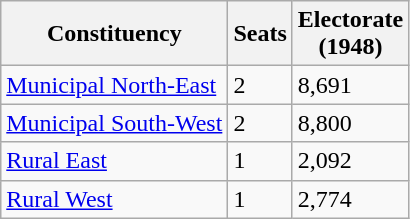<table class="wikitable">
<tr>
<th>Constituency</th>
<th>Seats</th>
<th>Electorate<br>(1948)</th>
</tr>
<tr>
<td><a href='#'>Municipal North-East</a></td>
<td>2</td>
<td>8,691</td>
</tr>
<tr>
<td><a href='#'>Municipal South-West</a></td>
<td>2</td>
<td>8,800</td>
</tr>
<tr>
<td><a href='#'>Rural East</a></td>
<td>1</td>
<td>2,092</td>
</tr>
<tr>
<td><a href='#'>Rural West</a></td>
<td>1</td>
<td>2,774</td>
</tr>
</table>
